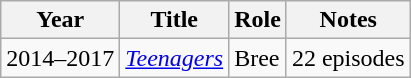<table class="wikitable">
<tr>
<th>Year</th>
<th>Title</th>
<th>Role</th>
<th class="unsortable">Notes</th>
</tr>
<tr>
<td>2014–2017</td>
<td><em><a href='#'>Teenagers</a></em></td>
<td>Bree</td>
<td>22 episodes</td>
</tr>
</table>
